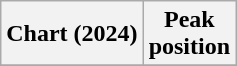<table class="wikitable plainrowheaders" style="text-align:center">
<tr>
<th scope="col">Chart (2024)</th>
<th scope="col">Peak<br>position</th>
</tr>
<tr>
</tr>
</table>
